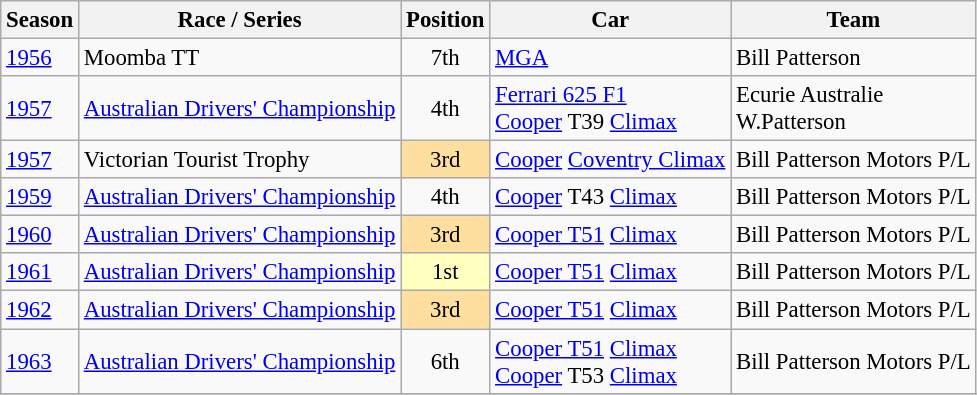<table class="wikitable" style="font-size: 95%;">
<tr>
<th>Season</th>
<th>Race / Series</th>
<th>Position</th>
<th>Car</th>
<th>Team</th>
</tr>
<tr>
<td><a href='#'>1956</a></td>
<td>Moomba TT</td>
<td align="center">7th</td>
<td><a href='#'>MGA</a></td>
<td>Bill Patterson</td>
</tr>
<tr>
<td><a href='#'>1957</a></td>
<td><a href='#'>Australian Drivers' Championship</a></td>
<td align="center">4th</td>
<td><a href='#'>Ferrari 625 F1</a><br> <a href='#'>Cooper</a> T39 <a href='#'>Climax</a></td>
<td>Ecurie Australie<br> W.Patterson</td>
</tr>
<tr>
<td><a href='#'>1957</a></td>
<td>Victorian Tourist Trophy</td>
<td align="center" style="background:#ffdf9f;">3rd</td>
<td><a href='#'>Cooper</a> <a href='#'>Coventry Climax</a></td>
<td>Bill Patterson Motors P/L</td>
</tr>
<tr>
<td><a href='#'>1959</a></td>
<td><a href='#'>Australian Drivers' Championship</a></td>
<td align="center">4th</td>
<td><a href='#'>Cooper</a> T43 <a href='#'>Climax</a></td>
<td>Bill Patterson Motors P/L</td>
</tr>
<tr>
<td><a href='#'>1960</a></td>
<td><a href='#'>Australian Drivers' Championship</a></td>
<td align="center" style="background:#ffdf9f;">3rd</td>
<td><a href='#'>Cooper T51</a> <a href='#'>Climax</a></td>
<td>Bill Patterson Motors P/L</td>
</tr>
<tr>
<td><a href='#'>1961</a></td>
<td><a href='#'>Australian Drivers' Championship</a></td>
<td align="center" style="background:#ffffbf;">1st</td>
<td><a href='#'>Cooper T51</a> <a href='#'>Climax</a></td>
<td>Bill Patterson Motors P/L</td>
</tr>
<tr>
<td><a href='#'>1962</a></td>
<td><a href='#'>Australian Drivers' Championship</a></td>
<td align="center" style="background:#ffdf9f;">3rd</td>
<td><a href='#'>Cooper T51</a> <a href='#'>Climax</a></td>
<td>Bill Patterson Motors P/L</td>
</tr>
<tr>
<td><a href='#'>1963</a></td>
<td><a href='#'>Australian Drivers' Championship</a></td>
<td align="center">6th</td>
<td><a href='#'>Cooper T51</a> <a href='#'>Climax</a><br> <a href='#'>Cooper</a> T53 <a href='#'>Climax</a></td>
<td>Bill Patterson Motors P/L</td>
</tr>
<tr>
</tr>
</table>
